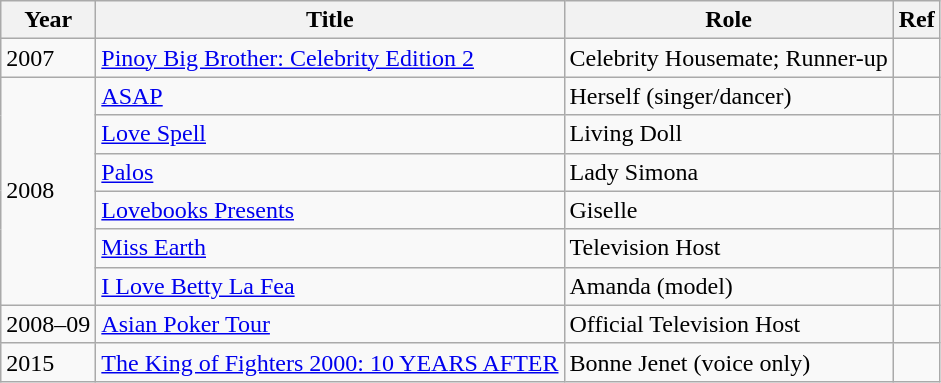<table class="wikitable">
<tr>
<th>Year</th>
<th>Title</th>
<th>Role</th>
<th>Ref</th>
</tr>
<tr>
<td>2007</td>
<td><a href='#'>Pinoy Big Brother: Celebrity Edition 2</a></td>
<td>Celebrity Housemate; Runner-up</td>
<td></td>
</tr>
<tr>
<td rowspan="6">2008</td>
<td><a href='#'>ASAP</a></td>
<td>Herself (singer/dancer)</td>
<td></td>
</tr>
<tr>
<td><a href='#'>Love Spell</a></td>
<td>Living Doll</td>
<td></td>
</tr>
<tr>
<td><a href='#'>Palos</a></td>
<td>Lady Simona</td>
<td></td>
</tr>
<tr>
<td><a href='#'>Lovebooks Presents</a></td>
<td>Giselle</td>
<td></td>
</tr>
<tr>
<td><a href='#'>Miss Earth</a></td>
<td>Television Host</td>
<td></td>
</tr>
<tr>
<td><a href='#'>I Love Betty La Fea</a></td>
<td>Amanda (model)</td>
<td></td>
</tr>
<tr>
<td>2008–09</td>
<td><a href='#'>Asian Poker Tour</a></td>
<td>Official Television Host</td>
<td></td>
</tr>
<tr>
<td>2015</td>
<td><a href='#'>The King of Fighters 2000: 10 YEARS AFTER</a></td>
<td>Bonne Jenet (voice only)</td>
<td></td>
</tr>
</table>
